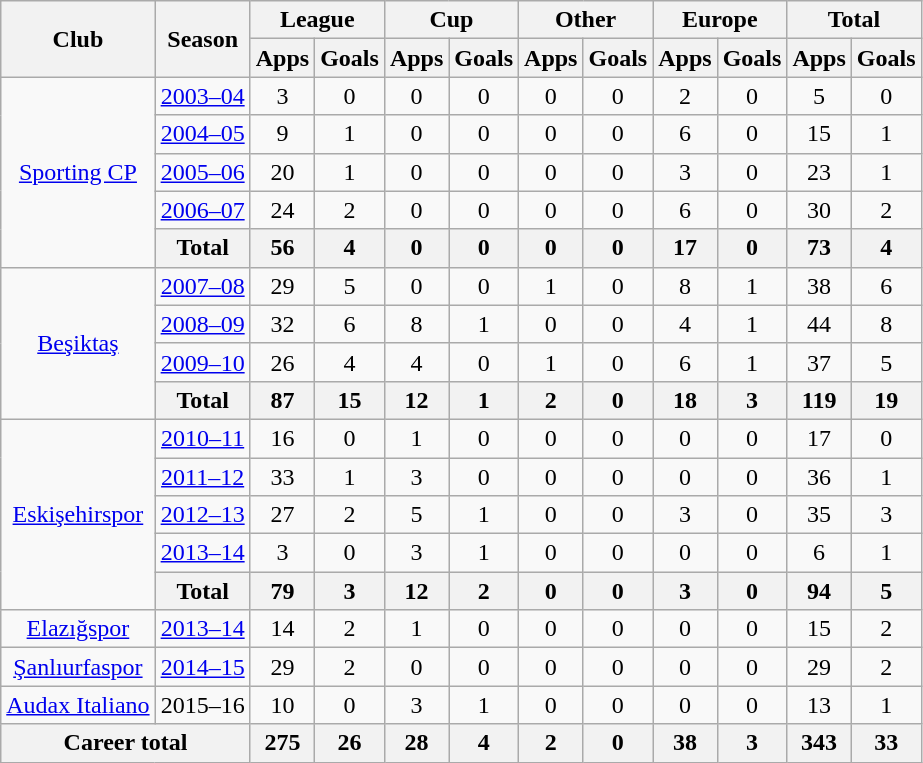<table class="wikitable" style="text-align:center">
<tr>
<th rowspan="2">Club</th>
<th rowspan="2">Season</th>
<th colspan="2">League</th>
<th colspan="2">Cup</th>
<th colspan="2">Other</th>
<th colspan="2">Europe</th>
<th colspan="2">Total</th>
</tr>
<tr>
<th>Apps</th>
<th>Goals</th>
<th>Apps</th>
<th>Goals</th>
<th>Apps</th>
<th>Goals</th>
<th>Apps</th>
<th>Goals</th>
<th>Apps</th>
<th>Goals</th>
</tr>
<tr>
<td rowspan="5"><a href='#'>Sporting CP</a></td>
<td><a href='#'>2003–04</a></td>
<td>3</td>
<td>0</td>
<td>0</td>
<td>0</td>
<td>0</td>
<td>0</td>
<td>2</td>
<td>0</td>
<td>5</td>
<td>0</td>
</tr>
<tr>
<td><a href='#'>2004–05</a></td>
<td>9</td>
<td>1</td>
<td>0</td>
<td>0</td>
<td>0</td>
<td>0</td>
<td>6</td>
<td>0</td>
<td>15</td>
<td>1</td>
</tr>
<tr>
<td><a href='#'>2005–06</a></td>
<td>20</td>
<td>1</td>
<td>0</td>
<td>0</td>
<td>0</td>
<td>0</td>
<td>3</td>
<td>0</td>
<td>23</td>
<td>1</td>
</tr>
<tr>
<td><a href='#'>2006–07</a></td>
<td>24</td>
<td>2</td>
<td>0</td>
<td>0</td>
<td>0</td>
<td>0</td>
<td>6</td>
<td>0</td>
<td>30</td>
<td>2</td>
</tr>
<tr>
<th>Total</th>
<th>56</th>
<th>4</th>
<th>0</th>
<th>0</th>
<th>0</th>
<th>0</th>
<th>17</th>
<th>0</th>
<th>73</th>
<th>4</th>
</tr>
<tr>
<td rowspan="4"><a href='#'>Beşiktaş</a></td>
<td><a href='#'>2007–08</a></td>
<td>29</td>
<td>5</td>
<td>0</td>
<td>0</td>
<td>1</td>
<td>0</td>
<td>8</td>
<td>1</td>
<td>38</td>
<td>6</td>
</tr>
<tr>
<td><a href='#'>2008–09</a></td>
<td>32</td>
<td>6</td>
<td>8</td>
<td>1</td>
<td>0</td>
<td>0</td>
<td>4</td>
<td>1</td>
<td>44</td>
<td>8</td>
</tr>
<tr>
<td><a href='#'>2009–10</a></td>
<td>26</td>
<td>4</td>
<td>4</td>
<td>0</td>
<td>1</td>
<td>0</td>
<td>6</td>
<td>1</td>
<td>37</td>
<td>5</td>
</tr>
<tr>
<th>Total</th>
<th>87</th>
<th>15</th>
<th>12</th>
<th>1</th>
<th>2</th>
<th>0</th>
<th>18</th>
<th>3</th>
<th>119</th>
<th>19</th>
</tr>
<tr>
<td rowspan="5"><a href='#'>Eskişehirspor</a></td>
<td><a href='#'>2010–11</a></td>
<td>16</td>
<td>0</td>
<td>1</td>
<td>0</td>
<td>0</td>
<td>0</td>
<td>0</td>
<td>0</td>
<td>17</td>
<td>0</td>
</tr>
<tr>
<td><a href='#'>2011–12</a></td>
<td>33</td>
<td>1</td>
<td>3</td>
<td>0</td>
<td>0</td>
<td>0</td>
<td>0</td>
<td>0</td>
<td>36</td>
<td>1</td>
</tr>
<tr>
<td><a href='#'>2012–13</a></td>
<td>27</td>
<td>2</td>
<td>5</td>
<td>1</td>
<td>0</td>
<td>0</td>
<td>3</td>
<td>0</td>
<td>35</td>
<td>3</td>
</tr>
<tr>
<td><a href='#'>2013–14</a></td>
<td>3</td>
<td>0</td>
<td>3</td>
<td>1</td>
<td>0</td>
<td>0</td>
<td>0</td>
<td>0</td>
<td>6</td>
<td>1</td>
</tr>
<tr>
<th>Total</th>
<th>79</th>
<th>3</th>
<th>12</th>
<th>2</th>
<th>0</th>
<th>0</th>
<th>3</th>
<th>0</th>
<th>94</th>
<th>5</th>
</tr>
<tr>
<td><a href='#'>Elazığspor</a></td>
<td><a href='#'>2013–14</a></td>
<td>14</td>
<td>2</td>
<td>1</td>
<td>0</td>
<td>0</td>
<td>0</td>
<td>0</td>
<td>0</td>
<td>15</td>
<td>2</td>
</tr>
<tr>
<td><a href='#'>Şanlıurfaspor</a></td>
<td><a href='#'>2014–15</a></td>
<td>29</td>
<td>2</td>
<td>0</td>
<td>0</td>
<td>0</td>
<td>0</td>
<td>0</td>
<td>0</td>
<td>29</td>
<td>2</td>
</tr>
<tr>
<td><a href='#'>Audax Italiano</a></td>
<td>2015–16</td>
<td>10</td>
<td>0</td>
<td>3</td>
<td>1</td>
<td>0</td>
<td>0</td>
<td>0</td>
<td>0</td>
<td>13</td>
<td>1</td>
</tr>
<tr>
<th colspan="2">Career total</th>
<th>275</th>
<th>26</th>
<th>28</th>
<th>4</th>
<th>2</th>
<th>0</th>
<th>38</th>
<th>3</th>
<th>343</th>
<th>33</th>
</tr>
</table>
